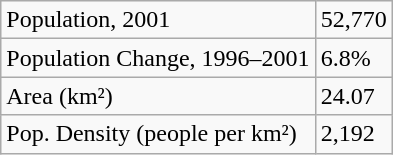<table class="wikitable">
<tr>
<td>Population, 2001</td>
<td>52,770</td>
</tr>
<tr>
<td>Population Change, 1996–2001</td>
<td>6.8%</td>
</tr>
<tr>
<td>Area (km²)</td>
<td>24.07</td>
</tr>
<tr>
<td>Pop. Density (people per km²)</td>
<td>2,192</td>
</tr>
</table>
